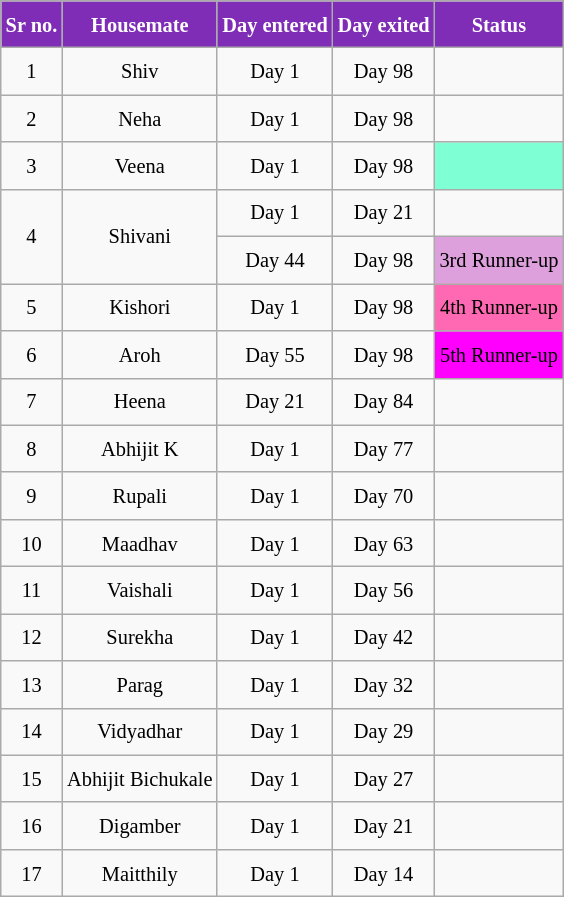<table class="wikitable sortable" style=" text-align:center; font-size:85%;  line-height:25px; width:auto;">
<tr>
<th scope="col" style="background: #7F2DB6;color:white">Sr no.</th>
<th scope="col" style="background: #7F2DB6;color:white">Housemate</th>
<th scope="col" style="background:#7F2DB6;color: white">Day entered</th>
<th scope="col" style="background: #7F2DB6;color:white">Day exited</th>
<th scope="col" style="background: #7F2DB6;color:white">Status</th>
</tr>
<tr>
<td>1</td>
<td>Shiv</td>
<td>Day 1</td>
<td>Day 98</td>
<td></td>
</tr>
<tr>
<td>2</td>
<td>Neha</td>
<td>Day 1</td>
<td>Day 98</td>
<td></td>
</tr>
<tr>
<td>3</td>
<td>Veena</td>
<td>Day 1</td>
<td>Day 98</td>
<td style="background:#7FFFD4;"></td>
</tr>
<tr>
<td rowspan="2">4</td>
<td rowspan="2">Shivani</td>
<td>Day 1</td>
<td>Day 21</td>
<td></td>
</tr>
<tr>
<td>Day 44</td>
<td>Day 98</td>
<td style="background:#DDA0DD;">3rd Runner-up</td>
</tr>
<tr>
<td>5</td>
<td>Kishori</td>
<td>Day 1</td>
<td>Day 98</td>
<td style="background:#FF69B4;">4th Runner-up</td>
</tr>
<tr>
<td>6</td>
<td>Aroh</td>
<td>Day 55</td>
<td>Day 98</td>
<td style="background:#FF00FF;">5th Runner-up</td>
</tr>
<tr>
<td>7</td>
<td>Heena</td>
<td>Day 21</td>
<td>Day 84</td>
<td></td>
</tr>
<tr>
<td>8</td>
<td>Abhijit K</td>
<td>Day 1</td>
<td>Day 77</td>
<td></td>
</tr>
<tr>
<td>9</td>
<td>Rupali</td>
<td>Day 1</td>
<td>Day 70</td>
<td></td>
</tr>
<tr>
<td>10</td>
<td>Maadhav</td>
<td>Day 1</td>
<td>Day 63</td>
<td></td>
</tr>
<tr>
<td>11</td>
<td>Vaishali</td>
<td>Day 1</td>
<td>Day 56</td>
<td></td>
</tr>
<tr>
<td>12</td>
<td>Surekha</td>
<td>Day 1</td>
<td>Day 42</td>
<td></td>
</tr>
<tr>
<td>13</td>
<td>Parag</td>
<td>Day 1</td>
<td>Day 32</td>
<td></td>
</tr>
<tr>
<td>14</td>
<td>Vidyadhar</td>
<td>Day 1</td>
<td>Day 29</td>
<td></td>
</tr>
<tr>
<td>15</td>
<td>Abhijit Bichukale</td>
<td>Day 1</td>
<td>Day 27</td>
<td></td>
</tr>
<tr>
<td>16</td>
<td>Digamber</td>
<td>Day 1</td>
<td>Day 21</td>
<td></td>
</tr>
<tr>
<td>17</td>
<td>Maitthily</td>
<td>Day 1</td>
<td>Day 14</td>
<td></td>
</tr>
</table>
